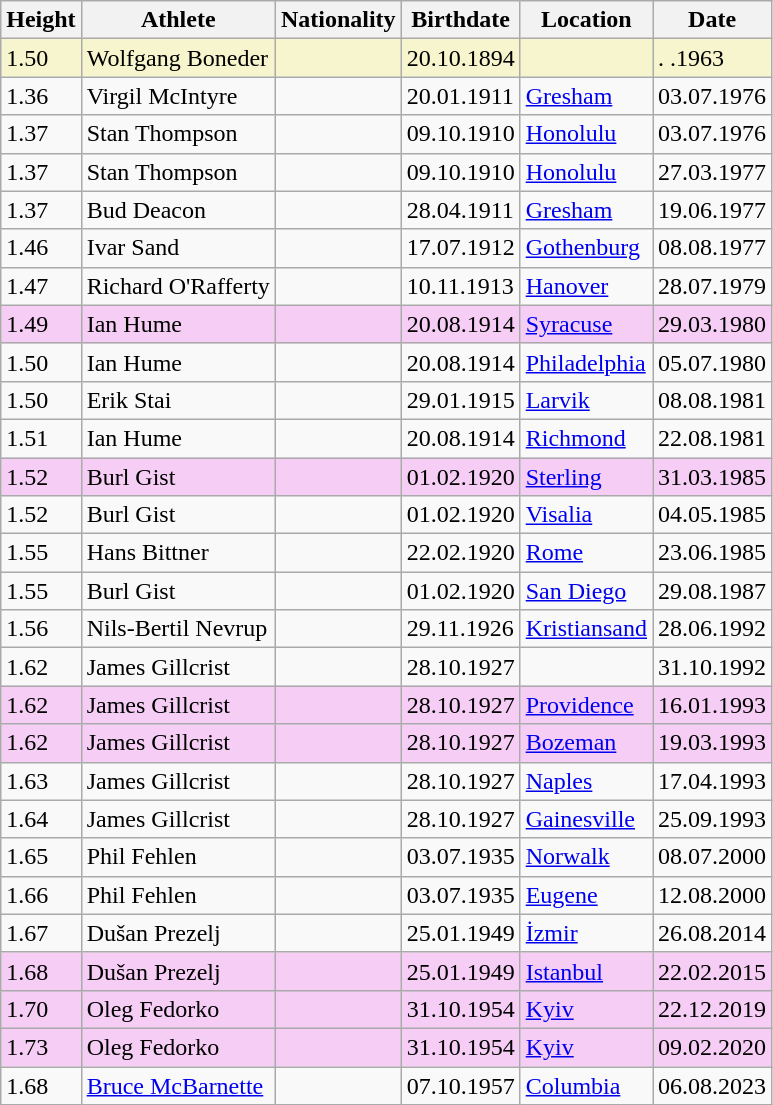<table class="wikitable">
<tr>
<th>Height</th>
<th>Athlete</th>
<th>Nationality</th>
<th>Birthdate</th>
<th>Location</th>
<th>Date</th>
</tr>
<tr style="background:#f6f5ce;">
<td>1.50</td>
<td>Wolfgang Boneder</td>
<td></td>
<td>20.10.1894</td>
<td></td>
<td>.  .1963</td>
</tr>
<tr>
<td>1.36</td>
<td>Virgil McIntyre</td>
<td></td>
<td>20.01.1911</td>
<td><a href='#'>Gresham</a></td>
<td>03.07.1976</td>
</tr>
<tr>
<td>1.37</td>
<td>Stan Thompson</td>
<td></td>
<td>09.10.1910</td>
<td><a href='#'>Honolulu</a></td>
<td>03.07.1976</td>
</tr>
<tr>
<td>1.37</td>
<td>Stan Thompson</td>
<td></td>
<td>09.10.1910</td>
<td><a href='#'>Honolulu</a></td>
<td>27.03.1977</td>
</tr>
<tr>
<td>1.37</td>
<td>Bud Deacon</td>
<td></td>
<td>28.04.1911</td>
<td><a href='#'>Gresham</a></td>
<td>19.06.1977</td>
</tr>
<tr>
<td>1.46</td>
<td>Ivar Sand</td>
<td></td>
<td>17.07.1912</td>
<td><a href='#'>Gothenburg</a></td>
<td>08.08.1977</td>
</tr>
<tr>
<td>1.47</td>
<td>Richard O'Rafferty</td>
<td></td>
<td>10.11.1913</td>
<td><a href='#'>Hanover</a></td>
<td>28.07.1979</td>
</tr>
<tr style="background:#f6cef5;">
<td>1.49 </td>
<td>Ian Hume</td>
<td></td>
<td>20.08.1914</td>
<td><a href='#'>Syracuse</a></td>
<td>29.03.1980</td>
</tr>
<tr>
<td>1.50</td>
<td>Ian Hume</td>
<td></td>
<td>20.08.1914</td>
<td><a href='#'>Philadelphia</a></td>
<td>05.07.1980</td>
</tr>
<tr>
<td>1.50</td>
<td>Erik Stai</td>
<td></td>
<td>29.01.1915</td>
<td><a href='#'>Larvik</a></td>
<td>08.08.1981</td>
</tr>
<tr>
<td>1.51</td>
<td>Ian Hume</td>
<td></td>
<td>20.08.1914</td>
<td><a href='#'>Richmond</a></td>
<td>22.08.1981</td>
</tr>
<tr style="background:#f6cef5;">
<td>1.52 </td>
<td>Burl Gist</td>
<td></td>
<td>01.02.1920</td>
<td><a href='#'>Sterling</a></td>
<td>31.03.1985</td>
</tr>
<tr>
<td>1.52</td>
<td>Burl Gist</td>
<td></td>
<td>01.02.1920</td>
<td><a href='#'>Visalia</a></td>
<td>04.05.1985</td>
</tr>
<tr>
<td>1.55</td>
<td>Hans Bittner</td>
<td></td>
<td>22.02.1920</td>
<td><a href='#'>Rome</a></td>
<td>23.06.1985</td>
</tr>
<tr>
<td>1.55</td>
<td>Burl Gist</td>
<td></td>
<td>01.02.1920</td>
<td><a href='#'>San Diego</a></td>
<td>29.08.1987</td>
</tr>
<tr>
<td>1.56</td>
<td>Nils-Bertil Nevrup</td>
<td></td>
<td>29.11.1926</td>
<td><a href='#'>Kristiansand</a></td>
<td>28.06.1992</td>
</tr>
<tr>
<td>1.62</td>
<td>James Gillcrist</td>
<td></td>
<td>28.10.1927</td>
<td></td>
<td>31.10.1992</td>
</tr>
<tr style="background:#f6cef5;">
<td>1.62 </td>
<td>James Gillcrist</td>
<td></td>
<td>28.10.1927</td>
<td><a href='#'>Providence</a></td>
<td>16.01.1993</td>
</tr>
<tr style="background:#f6cef5;">
<td>1.62 </td>
<td>James Gillcrist</td>
<td></td>
<td>28.10.1927</td>
<td><a href='#'>Bozeman</a></td>
<td>19.03.1993</td>
</tr>
<tr>
<td>1.63</td>
<td>James Gillcrist</td>
<td></td>
<td>28.10.1927</td>
<td><a href='#'>Naples</a></td>
<td>17.04.1993</td>
</tr>
<tr>
<td>1.64</td>
<td>James Gillcrist</td>
<td></td>
<td>28.10.1927</td>
<td><a href='#'>Gainesville</a></td>
<td>25.09.1993</td>
</tr>
<tr>
<td>1.65</td>
<td>Phil Fehlen</td>
<td></td>
<td>03.07.1935</td>
<td><a href='#'>Norwalk</a></td>
<td>08.07.2000</td>
</tr>
<tr>
<td>1.66</td>
<td>Phil Fehlen</td>
<td></td>
<td>03.07.1935</td>
<td><a href='#'>Eugene</a></td>
<td>12.08.2000</td>
</tr>
<tr>
<td>1.67</td>
<td>Dušan Prezelj</td>
<td></td>
<td>25.01.1949</td>
<td><a href='#'>İzmir</a></td>
<td>26.08.2014</td>
</tr>
<tr style="background:#f6cef5;">
<td>1.68 </td>
<td>Dušan Prezelj</td>
<td></td>
<td>25.01.1949</td>
<td><a href='#'>Istanbul</a></td>
<td>22.02.2015</td>
</tr>
<tr style="background:#f6cef5;">
<td>1.70 </td>
<td>Oleg Fedorko</td>
<td></td>
<td>31.10.1954</td>
<td><a href='#'>Kyiv</a></td>
<td>22.12.2019</td>
</tr>
<tr style="background:#f6cef5;">
<td>1.73 </td>
<td>Oleg Fedorko</td>
<td></td>
<td>31.10.1954</td>
<td><a href='#'>Kyiv</a></td>
<td>09.02.2020</td>
</tr>
<tr>
<td>1.68</td>
<td><a href='#'>Bruce McBarnette</a></td>
<td></td>
<td>07.10.1957</td>
<td><a href='#'>Columbia</a></td>
<td>06.08.2023</td>
</tr>
</table>
